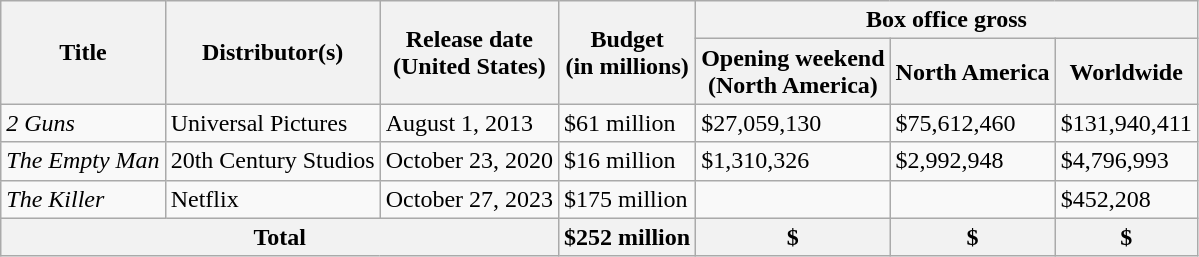<table class="wikitable sortable">
<tr>
<th rowspan="2">Title</th>
<th rowspan="2">Distributor(s)</th>
<th rowspan="2">Release date <br>(United States)</th>
<th rowspan="2">Budget <br>(in millions)</th>
<th colspan="3">Box office gross</th>
</tr>
<tr>
<th>Opening weekend <br>(North America)</th>
<th>North America</th>
<th>Worldwide</th>
</tr>
<tr>
<td><em>2 Guns</em></td>
<td>Universal Pictures</td>
<td>August 1, 2013</td>
<td>$61 million</td>
<td>$27,059,130</td>
<td>$75,612,460</td>
<td>$131,940,411</td>
</tr>
<tr>
<td><em>The Empty Man</em></td>
<td>20th Century Studios</td>
<td>October 23, 2020</td>
<td>$16 million</td>
<td>$1,310,326</td>
<td>$2,992,948</td>
<td>$4,796,993</td>
</tr>
<tr>
<td><em>The Killer</em></td>
<td>Netflix</td>
<td>October 27, 2023</td>
<td>$175 million</td>
<td></td>
<td></td>
<td>$452,208</td>
</tr>
<tr>
<th class="unsortable" colspan="3">Total</th>
<th>$252 million</th>
<th>$</th>
<th>$</th>
<th>$</th>
</tr>
</table>
